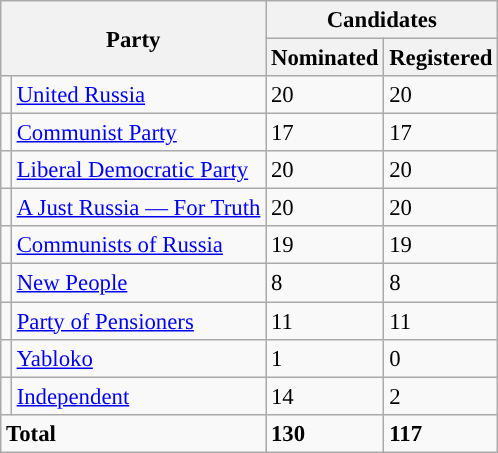<table class="wikitable sortable" style="background: #f9f9f9; text-align:left; font-size: 95%">
<tr>
<th align=center rowspan=2 colspan=2>Party</th>
<th align=center colspan=2>Candidates</th>
</tr>
<tr>
<th align=center>Nominated</th>
<th align=center>Registered</th>
</tr>
<tr>
<td></td>
<td><a href='#'>United Russia</a></td>
<td>20</td>
<td>20</td>
</tr>
<tr>
<td></td>
<td><a href='#'>Communist Party</a></td>
<td>17</td>
<td>17</td>
</tr>
<tr>
<td></td>
<td><a href='#'>Liberal Democratic Party</a></td>
<td>20</td>
<td>20</td>
</tr>
<tr>
<td></td>
<td><a href='#'>A Just Russia — For Truth</a></td>
<td>20</td>
<td>20</td>
</tr>
<tr>
<td></td>
<td><a href='#'>Communists of Russia</a></td>
<td>19</td>
<td>19</td>
</tr>
<tr>
<td></td>
<td><a href='#'>New People</a></td>
<td>8</td>
<td>8</td>
</tr>
<tr>
<td></td>
<td><a href='#'>Party of Pensioners</a></td>
<td>11</td>
<td>11</td>
</tr>
<tr>
<td></td>
<td><a href='#'>Yabloko</a></td>
<td>1</td>
<td>0</td>
</tr>
<tr>
<td></td>
<td><a href='#'>Independent</a></td>
<td>14</td>
<td>2</td>
</tr>
<tr>
<td colspan=2><strong>Total</strong></td>
<td><strong>130</strong></td>
<td><strong>117</strong></td>
</tr>
</table>
